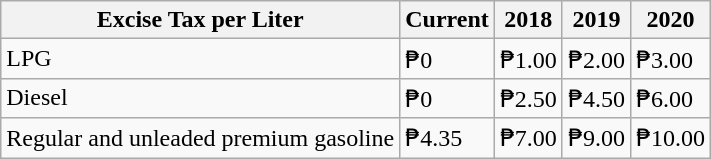<table class="wikitable">
<tr>
<th>Excise Tax per Liter</th>
<th>Current</th>
<th>2018</th>
<th>2019</th>
<th>2020</th>
</tr>
<tr>
<td>LPG</td>
<td>₱0</td>
<td>₱1.00</td>
<td>₱2.00</td>
<td>₱3.00</td>
</tr>
<tr>
<td>Diesel</td>
<td>₱0</td>
<td>₱2.50</td>
<td>₱4.50</td>
<td>₱6.00</td>
</tr>
<tr>
<td>Regular and unleaded premium gasoline</td>
<td>₱4.35</td>
<td>₱7.00</td>
<td>₱9.00</td>
<td>₱10.00</td>
</tr>
</table>
